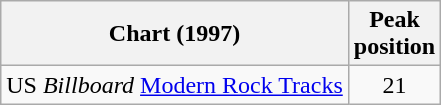<table class="wikitable">
<tr>
<th>Chart (1997)</th>
<th>Peak<br>position</th>
</tr>
<tr>
<td>US <em>Billboard</em> <a href='#'>Modern Rock Tracks</a></td>
<td style="text-align:center;">21</td>
</tr>
</table>
